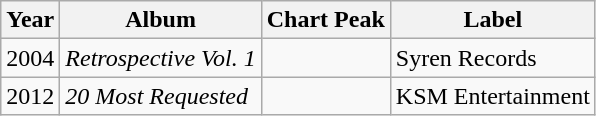<table class="wikitable">
<tr>
<th>Year</th>
<th>Album</th>
<th>Chart Peak</th>
<th>Label</th>
</tr>
<tr>
<td>2004</td>
<td><em>Retrospective Vol. 1</em></td>
<td></td>
<td>Syren Records</td>
</tr>
<tr>
<td>2012</td>
<td><em>20 Most Requested</em></td>
<td></td>
<td>KSM Entertainment</td>
</tr>
</table>
